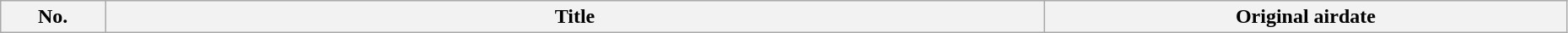<table class="wikitable plainrowheaders" style="width:98%;">
<tr>
<th width="5%">No.</th>
<th width="45%">Title</th>
<th width="25%">Original airdate<br>





</th>
</tr>
</table>
